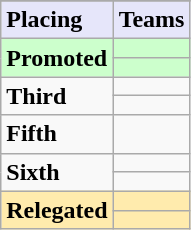<table class=wikitable>
<tr>
</tr>
<tr style="background: #E6E6FA;">
<td><strong>Placing</strong></td>
<td><strong>Teams</strong></td>
</tr>
<tr style="background: #ccffcc;">
<td rowspan="2"><strong>Promoted</strong></td>
<td><strong></strong></td>
</tr>
<tr style="background: #ccffcc;">
<td><strong></strong></td>
</tr>
<tr>
<td rowspan="2"><strong>Third</strong></td>
<td></td>
</tr>
<tr>
<td></td>
</tr>
<tr>
<td><strong>Fifth</strong></td>
<td></td>
</tr>
<tr>
<td rowspan="2"><strong>Sixth</strong></td>
<td></td>
</tr>
<tr>
<td></td>
</tr>
<tr style="background: #ffebad;">
<td rowspan="2"><strong>Relegated</strong></td>
<td></td>
</tr>
<tr style="background: #ffebad;">
<td></td>
</tr>
</table>
